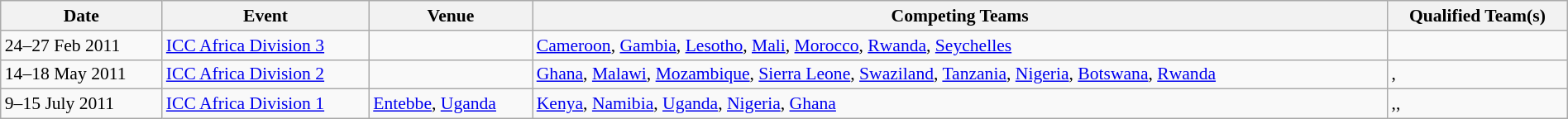<table class="wikitable" style="font-size:90%; width: 100%; text-align: left;">
<tr>
<th>Date</th>
<th>Event</th>
<th>Venue</th>
<th>Competing Teams</th>
<th>Qualified Team(s)</th>
</tr>
<tr>
<td>24–27 Feb 2011</td>
<td><a href='#'>ICC Africa Division 3</a></td>
<td></td>
<td><a href='#'>Cameroon</a>, <a href='#'>Gambia</a>, <a href='#'>Lesotho</a>, <a href='#'>Mali</a>, <a href='#'>Morocco</a>, <a href='#'>Rwanda</a>, <a href='#'>Seychelles</a></td>
<td></td>
</tr>
<tr>
<td>14–18 May 2011</td>
<td><a href='#'>ICC Africa Division 2</a></td>
<td></td>
<td><a href='#'>Ghana</a>, <a href='#'>Malawi</a>, <a href='#'>Mozambique</a>, <a href='#'>Sierra Leone</a>, <a href='#'>Swaziland</a>, <a href='#'>Tanzania</a>, <a href='#'>Nigeria</a>, <a href='#'>Botswana</a>, <a href='#'>Rwanda</a></td>
<td>, </td>
</tr>
<tr>
<td>9–15 July 2011</td>
<td><a href='#'>ICC Africa Division 1</a></td>
<td> <a href='#'>Entebbe</a>, <a href='#'>Uganda</a></td>
<td><a href='#'>Kenya</a>, <a href='#'>Namibia</a>, <a href='#'>Uganda</a>, <a href='#'>Nigeria</a>, <a href='#'>Ghana</a></td>
<td>,, </td>
</tr>
</table>
